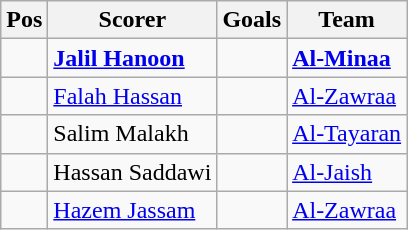<table class="wikitable">
<tr>
<th>Pos</th>
<th>Scorer</th>
<th>Goals</th>
<th>Team</th>
</tr>
<tr>
<td></td>
<td><strong><a href='#'>Jalil Hanoon</a></strong></td>
<td></td>
<td><strong><a href='#'>Al-Minaa</a></strong></td>
</tr>
<tr>
<td></td>
<td><a href='#'>Falah Hassan</a></td>
<td></td>
<td><a href='#'>Al-Zawraa</a></td>
</tr>
<tr>
<td></td>
<td>Salim Malakh</td>
<td></td>
<td><a href='#'>Al-Tayaran</a></td>
</tr>
<tr>
<td></td>
<td>Hassan Saddawi</td>
<td></td>
<td><a href='#'>Al-Jaish</a></td>
</tr>
<tr>
<td></td>
<td><a href='#'>Hazem Jassam</a></td>
<td></td>
<td><a href='#'>Al-Zawraa</a></td>
</tr>
</table>
